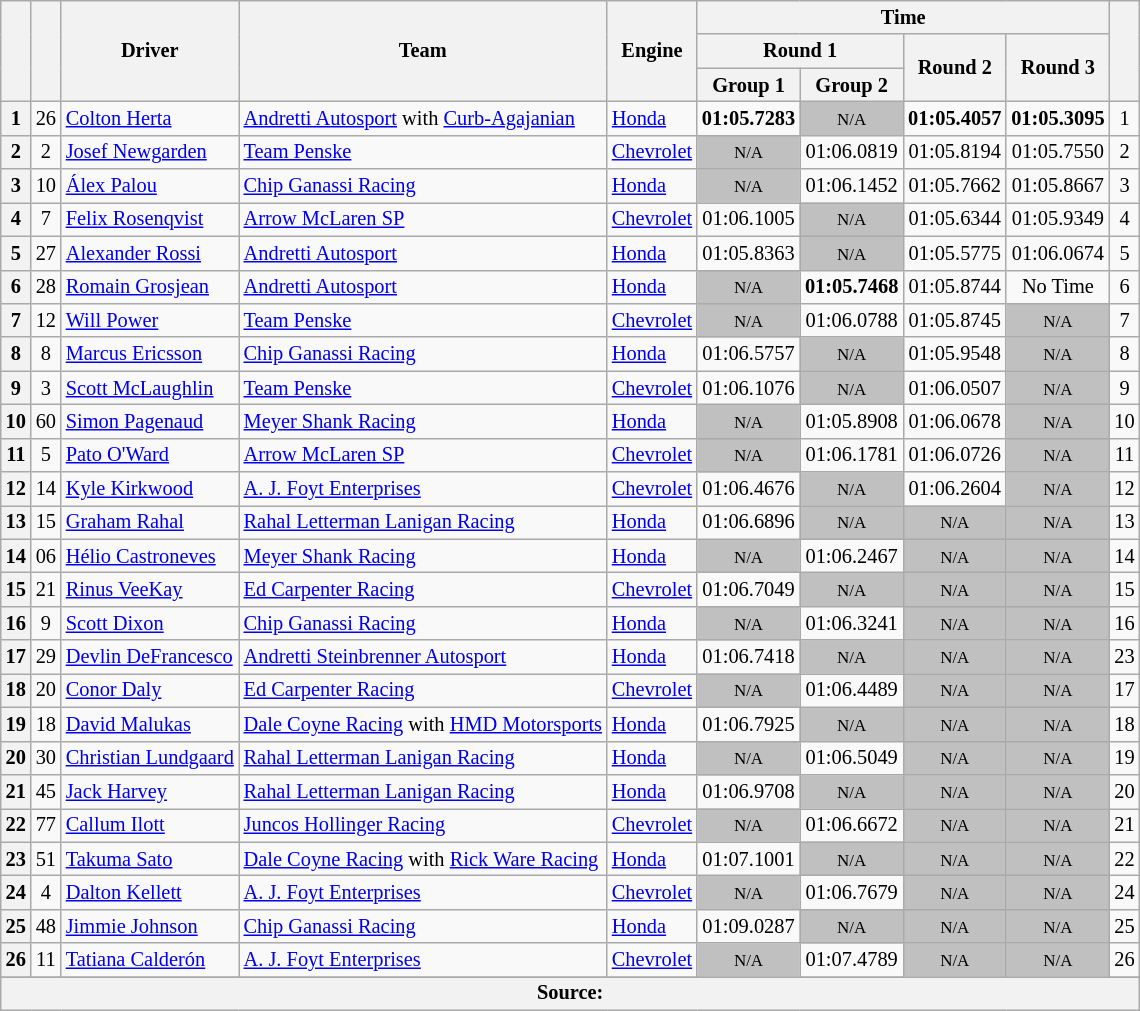<table class="wikitable sortable" style="font-size: 85%;">
<tr>
<th rowspan="3"></th>
<th rowspan="3"></th>
<th rowspan="3">Driver</th>
<th rowspan="3">Team</th>
<th rowspan="3">Engine</th>
<th colspan="4">Time</th>
<th rowspan="3"></th>
</tr>
<tr>
<th scope="col" colspan="2">Round 1</th>
<th scope="col" rowspan="2">Round 2</th>
<th scope="col" rowspan="2">Round 3</th>
</tr>
<tr>
<th scope="col">Group 1</th>
<th scope="col">Group 2</th>
</tr>
<tr>
<th>1</th>
<td align="center">26</td>
<td> <a href='#'>Colton Herta</a> <strong></strong></td>
<td><a href='#'>Andretti Autosport</a> with <a href='#'>Curb-Agajanian</a></td>
<td><a href='#'>Honda</a></td>
<td align="center"><strong>01:05.7283</strong></td>
<td style="background: silver" align="center" data-sort-value="1"><small>N/A</small></td>
<td align="center"><strong>01:05.4057</strong></td>
<td align="center"><strong>01:05.3095</strong></td>
<td align="center">1</td>
</tr>
<tr>
<th>2</th>
<td align="center">2</td>
<td> <a href='#'>Josef Newgarden</a></td>
<td><a href='#'>Team Penske</a></td>
<td><a href='#'>Chevrolet</a></td>
<td style="background: silver" align="center" data-sort-value="2"><small>N/A</small></td>
<td align="center">01:06.0819</td>
<td align="center">01:05.8194</td>
<td align="center">01:05.7550</td>
<td align="center">2</td>
</tr>
<tr>
<th>3</th>
<td align="center">10</td>
<td> <a href='#'>Álex Palou</a></td>
<td><a href='#'>Chip Ganassi Racing</a></td>
<td><a href='#'>Honda</a></td>
<td style="background: silver" align="center" data-sort-value="3"><small>N/A</small></td>
<td align="center">01:06.1452</td>
<td align="center">01:05.7662</td>
<td align="center">01:05.8667</td>
<td align="center">3</td>
</tr>
<tr>
<th>4</th>
<td align="center">7</td>
<td> <a href='#'>Felix Rosenqvist</a></td>
<td><a href='#'>Arrow McLaren SP</a></td>
<td><a href='#'>Chevrolet</a></td>
<td align="center">01:06.1005</td>
<td style="background: silver" align="center" data-sort-value="4"><small>N/A</small></td>
<td align="center">01:05.6344</td>
<td align="center">01:05.9349</td>
<td align="center">4</td>
</tr>
<tr>
<th>5</th>
<td align="center">27</td>
<td> <a href='#'>Alexander Rossi</a> <strong></strong></td>
<td><a href='#'>Andretti Autosport</a></td>
<td><a href='#'>Honda</a></td>
<td align="center">01:05.8363</td>
<td style="background: silver" align="center" data-sort-value="5"><small>N/A</small></td>
<td align="center">01:05.5775</td>
<td align="center">01:06.0674</td>
<td align="center">5</td>
</tr>
<tr>
<th>6</th>
<td align="center">28</td>
<td> <a href='#'>Romain Grosjean</a></td>
<td><a href='#'>Andretti Autosport</a></td>
<td><a href='#'>Honda</a></td>
<td style="background: silver" align="center" data-sort-value="6"><small>N/A</small></td>
<td align="center"><strong>01:05.7468</strong></td>
<td align="center">01:05.8744</td>
<td align="center">No Time</td>
<td align="center">6</td>
</tr>
<tr>
<th>7</th>
<td align="center">12</td>
<td> <a href='#'>Will Power</a> <strong></strong></td>
<td><a href='#'>Team Penske</a></td>
<td><a href='#'>Chevrolet</a></td>
<td style="background: silver" align="center" data-sort-value="7"><small>N/A</small></td>
<td align="center">01:06.0788</td>
<td align="center">01:05.8745</td>
<td style="background: silver" align="center" data-sort-value="7"><small>N/A</small></td>
<td align="center">7</td>
</tr>
<tr>
<th>8</th>
<td align="center">8</td>
<td> <a href='#'>Marcus Ericsson</a></td>
<td><a href='#'>Chip Ganassi Racing</a></td>
<td><a href='#'>Honda</a></td>
<td align="center">01:06.5757</td>
<td style="background: silver" align="center" data-sort-value="8"><small>N/A</small></td>
<td align="center">01:05.9548</td>
<td style="background: silver" align="center" data-sort-value="8"><small>N/A</small></td>
<td align="center">8</td>
</tr>
<tr>
<th>9</th>
<td align="center">3</td>
<td> <a href='#'>Scott McLaughlin</a></td>
<td><a href='#'>Team Penske</a></td>
<td><a href='#'>Chevrolet</a></td>
<td align="center">01:06.1076</td>
<td style="background: silver" align="center" data-sort-value="9"><small>N/A</small></td>
<td align="center">01:06.0507</td>
<td style="background: silver" align="center" data-sort-value="9"><small>N/A</small></td>
<td align="center">9</td>
</tr>
<tr>
<th>10</th>
<td align="center">60</td>
<td> <a href='#'>Simon Pagenaud</a> <strong></strong></td>
<td><a href='#'>Meyer Shank Racing</a></td>
<td><a href='#'>Honda</a></td>
<td style="background: silver" align="center" data-sort-value="10"><small>N/A</small></td>
<td align="center">01:05.8908</td>
<td align="center">01:06.0678</td>
<td style="background: silver" align="center" data-sort-value="10"><small>N/A</small></td>
<td align="center">10</td>
</tr>
<tr>
<th>11</th>
<td align="center">5</td>
<td> <a href='#'>Pato O'Ward</a></td>
<td><a href='#'>Arrow McLaren SP</a></td>
<td><a href='#'>Chevrolet</a></td>
<td style="background: silver" align="center" data-sort-value="11"><small>N/A</small></td>
<td align="center">01:06.1781</td>
<td align="center">01:06.0726</td>
<td style="background: silver" align="center" data-sort-value="11"><small>N/A</small></td>
<td align="center">11</td>
</tr>
<tr>
<th>12</th>
<td align="center">14</td>
<td> <a href='#'>Kyle Kirkwood</a> <strong></strong></td>
<td><a href='#'>A. J. Foyt Enterprises</a></td>
<td><a href='#'>Chevrolet</a></td>
<td align="center">01:06.4676</td>
<td style="background: silver" align="center" data-sort-value="12"><small>N/A</small></td>
<td align="center">01:06.2604</td>
<td style="background: silver" align="center" data-sort-value="12"><small>N/A</small></td>
<td align="center">12</td>
</tr>
<tr>
<th>13</th>
<td align="center">15</td>
<td> <a href='#'>Graham Rahal</a></td>
<td><a href='#'>Rahal Letterman Lanigan Racing</a></td>
<td><a href='#'>Honda</a></td>
<td align="center">01:06.6896</td>
<td style="background: silver" align="center" data-sort-value="13"><small>N/A</small></td>
<td style="background: silver" align="center" data-sort-value="13"><small>N/A</small></td>
<td style="background: silver" align="center" data-sort-value="13"><small>N/A</small></td>
<td align="center">13</td>
</tr>
<tr>
<th>14</th>
<td align="center">06</td>
<td> <a href='#'>Hélio Castroneves</a> <strong></strong></td>
<td><a href='#'>Meyer Shank Racing</a></td>
<td><a href='#'>Honda</a></td>
<td style="background: silver" align="center" data-sort-value="14"><small>N/A</small></td>
<td align="center">01:06.2467</td>
<td style="background: silver" align="center" data-sort-value="14"><small>N/A</small></td>
<td style="background: silver" align="center" data-sort-value="14"><small>N/A</small></td>
<td align="center">14</td>
</tr>
<tr>
<th>15</th>
<td align="center">21</td>
<td> <a href='#'>Rinus VeeKay</a></td>
<td><a href='#'>Ed Carpenter Racing</a></td>
<td><a href='#'>Chevrolet</a></td>
<td align="center">01:06.7049</td>
<td style="background: silver" align="center" data-sort-value="15"><small>N/A</small></td>
<td style="background: silver" align="center" data-sort-value="15"><small>N/A</small></td>
<td style="background: silver" align="center" data-sort-value="15"><small>N/A</small></td>
<td align="center">15</td>
</tr>
<tr>
<th>16</th>
<td align="center">9</td>
<td> <a href='#'>Scott Dixon</a> <strong></strong></td>
<td><a href='#'>Chip Ganassi Racing</a></td>
<td><a href='#'>Honda</a></td>
<td style="background: silver" align="center" data-sort-value="16"><small>N/A</small></td>
<td align="center">01:06.3241</td>
<td style="background: silver" align="center" data-sort-value="16"><small>N/A</small></td>
<td style="background: silver" align="center" data-sort-value="16"><small>N/A</small></td>
<td align="center">16</td>
</tr>
<tr>
<th>17</th>
<td align="center">29</td>
<td> <a href='#'>Devlin DeFrancesco</a> <strong></strong></td>
<td><a href='#'>Andretti Steinbrenner Autosport</a></td>
<td><a href='#'>Honda</a></td>
<td align="center">01:06.7418</td>
<td style="background: silver" align="center" data-sort-value="17"><small>N/A</small></td>
<td style="background: silver" align="center" data-sort-value="17"><small>N/A</small></td>
<td style="background: silver" align="center" data-sort-value="17"><small>N/A</small></td>
<td align="center">23</td>
</tr>
<tr>
<th>18</th>
<td align="center">20</td>
<td> <a href='#'>Conor Daly</a></td>
<td><a href='#'>Ed Carpenter Racing</a></td>
<td><a href='#'>Chevrolet</a></td>
<td style="background: silver" align="center" data-sort-value="18"><small>N/A</small></td>
<td align="center">01:06.4489</td>
<td style="background: silver" align="center" data-sort-value="18"><small>N/A</small></td>
<td style="background: silver" align="center" data-sort-value="18"><small>N/A</small></td>
<td align="center">17</td>
</tr>
<tr>
<th>19</th>
<td align="center">18</td>
<td> <a href='#'>David Malukas</a> <strong></strong></td>
<td><a href='#'>Dale Coyne Racing</a> with <a href='#'>HMD Motorsports</a></td>
<td><a href='#'>Honda</a></td>
<td align="center">01:06.7925</td>
<td style="background: silver" align="center" data-sort-value="19"><small>N/A</small></td>
<td style="background: silver" align="center" data-sort-value="19"><small>N/A</small></td>
<td style="background: silver" align="center" data-sort-value="19"><small>N/A</small></td>
<td align="center">18</td>
</tr>
<tr>
<th>20</th>
<td align="center">30</td>
<td> <a href='#'>Christian Lundgaard</a> <strong></strong></td>
<td><a href='#'>Rahal Letterman Lanigan Racing</a></td>
<td><a href='#'>Honda</a></td>
<td style="background: silver" align="center" data-sort-value="20"><small>N/A</small></td>
<td align="center">01:06.5049</td>
<td style="background: silver" align="center" data-sort-value="20"><small>N/A</small></td>
<td style="background: silver" align="center" data-sort-value="20"><small>N/A</small></td>
<td align="center">19</td>
</tr>
<tr>
<th>21</th>
<td align="center">45</td>
<td> <a href='#'>Jack Harvey</a></td>
<td><a href='#'>Rahal Letterman Lanigan Racing</a></td>
<td><a href='#'>Honda</a></td>
<td align="center">01:06.9708</td>
<td style="background: silver" align="center" data-sort-value="21"><small>N/A</small></td>
<td style="background: silver" align="center" data-sort-value="21"><small>N/A</small></td>
<td style="background: silver" align="center" data-sort-value="21"><small>N/A</small></td>
<td align="center">20</td>
</tr>
<tr>
<th>22</th>
<td align="center">77</td>
<td> <a href='#'>Callum Ilott</a> <strong></strong></td>
<td><a href='#'>Juncos Hollinger Racing</a></td>
<td><a href='#'>Chevrolet</a></td>
<td style="background: silver" align="center" data-sort-value="22"><small>N/A</small></td>
<td align="center">01:06.6672</td>
<td style="background: silver" align="center" data-sort-value="22"><small>N/A</small></td>
<td style="background: silver" align="center" data-sort-value="22"><small>N/A</small></td>
<td align="center">21</td>
</tr>
<tr>
<th>23</th>
<td align="center">51</td>
<td> <a href='#'>Takuma Sato</a> <strong></strong></td>
<td><a href='#'>Dale Coyne Racing</a> with <a href='#'>Rick Ware Racing</a></td>
<td><a href='#'>Honda</a></td>
<td align="center">01:07.1001</td>
<td style="background: silver" align="center" data-sort-value="23"><small>N/A</small></td>
<td style="background: silver" align="center" data-sort-value="23"><small>N/A</small></td>
<td style="background: silver" align="center" data-sort-value="23"><small>N/A</small></td>
<td align="center">22</td>
</tr>
<tr>
<th>24</th>
<td align="center">4</td>
<td> <a href='#'>Dalton Kellett</a></td>
<td><a href='#'>A. J. Foyt Enterprises</a></td>
<td><a href='#'>Chevrolet</a></td>
<td style="background: silver" align="center" data-sort-value="24"><small>N/A</small></td>
<td align="center">01:06.7679</td>
<td style="background: silver" align="center" data-sort-value="24"><small>N/A</small></td>
<td style="background: silver" align="center" data-sort-value="24"><small>N/A</small></td>
<td align="center">24</td>
</tr>
<tr>
<th>25</th>
<td align="center">48</td>
<td> <a href='#'>Jimmie Johnson</a></td>
<td><a href='#'>Chip Ganassi Racing</a></td>
<td><a href='#'>Honda</a></td>
<td align="center">01:09.0287</td>
<td style="background: silver" align="center" data-sort-value="25"><small>N/A</small></td>
<td style="background: silver" align="center" data-sort-value="25"><small>N/A</small></td>
<td style="background: silver" align="center" data-sort-value="25"><small>N/A</small></td>
<td align="center">25</td>
</tr>
<tr>
<th>26</th>
<td align="center">11</td>
<td> <a href='#'>Tatiana Calderón</a> <strong></strong></td>
<td><a href='#'>A. J. Foyt Enterprises</a></td>
<td><a href='#'>Chevrolet</a></td>
<td style="background: silver" align="center" data-sort-value="26"><small>N/A</small></td>
<td align="center">01:07.4789</td>
<td style="background: silver" align="center" data-sort-value="26"><small>N/A</small></td>
<td style="background: silver" align="center" data-sort-value="26"><small>N/A</small></td>
<td align="center">26</td>
</tr>
<tr>
</tr>
<tr class="sortbottom">
<th colspan="10">Source:</th>
</tr>
</table>
